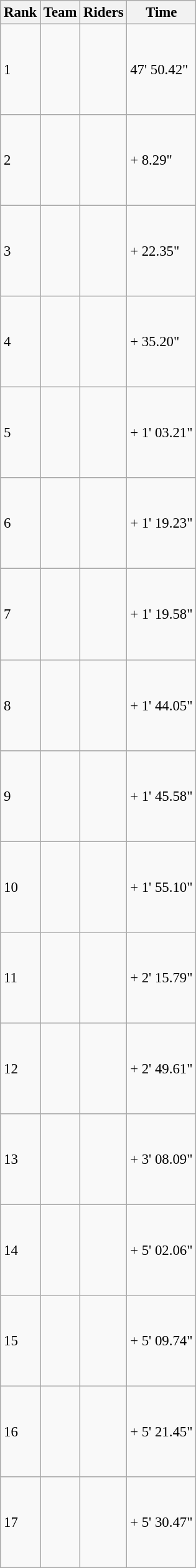<table class="wikitable" style="font-size:95%; text-align:left;">
<tr>
<th>Rank</th>
<th>Team</th>
<th>Riders</th>
<th>Time</th>
</tr>
<tr>
<td>1</td>
<td> </td>
<td><br><br><br><br><br></td>
<td>47' 50.42"</td>
</tr>
<tr>
<td>2</td>
<td> </td>
<td><br><br><br><br><br></td>
<td>+ 8.29"</td>
</tr>
<tr>
<td>3</td>
<td> </td>
<td><br><br><br><br><br></td>
<td>+ 22.35"</td>
</tr>
<tr>
<td>4</td>
<td> </td>
<td><br> <br> <br><br><br> </td>
<td>+ 35.20"</td>
</tr>
<tr>
<td>5</td>
<td> </td>
<td><br><br><br><br><br></td>
<td>+ 1' 03.21"</td>
</tr>
<tr>
<td>6</td>
<td> </td>
<td><br><br><br><br><br></td>
<td>+ 1' 19.23"</td>
</tr>
<tr>
<td>7</td>
<td> </td>
<td><br><br><br><br><br></td>
<td>+ 1' 19.58"</td>
</tr>
<tr>
<td>8</td>
<td> </td>
<td><br><br><br><br><br></td>
<td>+ 1' 44.05"</td>
</tr>
<tr>
<td>9</td>
<td> </td>
<td><br><br><br><br><br></td>
<td>+ 1' 45.58"</td>
</tr>
<tr>
<td>10</td>
<td> </td>
<td><br><br><br><br><br></td>
<td>+ 1' 55.10"</td>
</tr>
<tr>
<td>11</td>
<td> </td>
<td><br><br><br><br><br></td>
<td>+ 2' 15.79"</td>
</tr>
<tr>
<td>12</td>
<td> </td>
<td><br><br><br><br><br></td>
<td>+ 2' 49.61"</td>
</tr>
<tr>
<td>13</td>
<td> </td>
<td><br><br><br><br><br></td>
<td>+ 3' 08.09"</td>
</tr>
<tr>
<td>14</td>
<td> </td>
<td><br><br><br><br><br></td>
<td>+ 5' 02.06"</td>
</tr>
<tr>
<td>15</td>
<td> </td>
<td><br><br><br><br><br></td>
<td>+ 5' 09.74"</td>
</tr>
<tr>
<td>16</td>
<td> </td>
<td><br><br><br><br><br></td>
<td>+ 5' 21.45"</td>
</tr>
<tr>
<td>17</td>
<td> </td>
<td><br><br><br><br><br></td>
<td>+ 5' 30.47"</td>
</tr>
</table>
